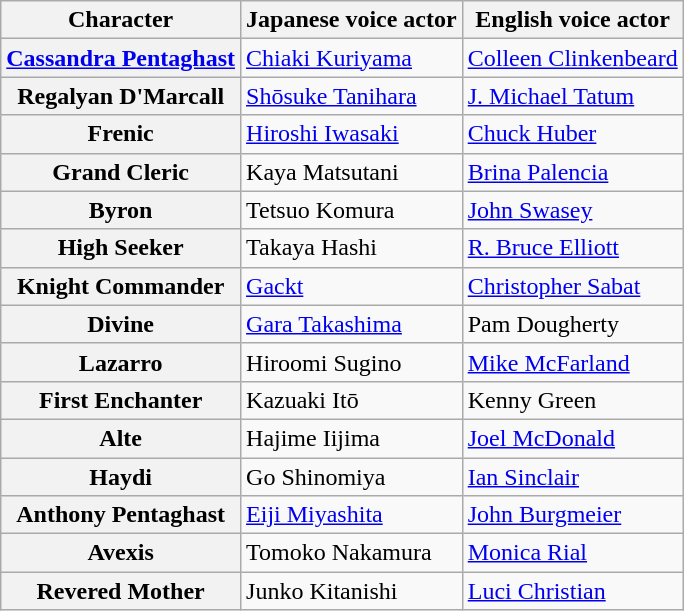<table class="wikitable">
<tr>
<th>Character</th>
<th>Japanese voice actor</th>
<th>English voice actor</th>
</tr>
<tr>
<th><a href='#'>Cassandra Pentaghast</a></th>
<td><a href='#'>Chiaki Kuriyama</a></td>
<td><a href='#'>Colleen Clinkenbeard</a></td>
</tr>
<tr>
<th>Regalyan D'Marcall</th>
<td><a href='#'>Shōsuke Tanihara</a></td>
<td><a href='#'>J. Michael Tatum</a></td>
</tr>
<tr>
<th>Frenic</th>
<td><a href='#'>Hiroshi Iwasaki</a></td>
<td><a href='#'>Chuck Huber</a></td>
</tr>
<tr>
<th>Grand Cleric</th>
<td>Kaya Matsutani</td>
<td><a href='#'>Brina Palencia</a></td>
</tr>
<tr>
<th>Byron</th>
<td>Tetsuo Komura</td>
<td><a href='#'>John Swasey</a></td>
</tr>
<tr>
<th>High Seeker</th>
<td>Takaya Hashi</td>
<td><a href='#'>R. Bruce Elliott</a></td>
</tr>
<tr>
<th>Knight Commander</th>
<td><a href='#'>Gackt</a></td>
<td><a href='#'>Christopher Sabat</a></td>
</tr>
<tr>
<th>Divine</th>
<td><a href='#'>Gara Takashima</a></td>
<td>Pam Dougherty</td>
</tr>
<tr>
<th>Lazarro</th>
<td>Hiroomi Sugino</td>
<td><a href='#'>Mike McFarland</a></td>
</tr>
<tr>
<th>First Enchanter</th>
<td>Kazuaki Itō</td>
<td>Kenny Green</td>
</tr>
<tr>
<th>Alte</th>
<td>Hajime Iijima</td>
<td><a href='#'>Joel McDonald</a></td>
</tr>
<tr>
<th>Haydi</th>
<td>Go Shinomiya</td>
<td><a href='#'>Ian Sinclair</a></td>
</tr>
<tr>
<th>Anthony Pentaghast</th>
<td><a href='#'>Eiji Miyashita</a></td>
<td><a href='#'>John Burgmeier</a></td>
</tr>
<tr>
<th>Avexis</th>
<td>Tomoko Nakamura</td>
<td><a href='#'>Monica Rial</a></td>
</tr>
<tr>
<th>Revered Mother</th>
<td>Junko Kitanishi</td>
<td><a href='#'>Luci Christian</a></td>
</tr>
</table>
